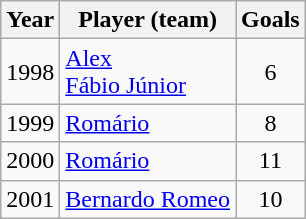<table class="wikitable">
<tr>
<th>Year</th>
<th>Player (team)</th>
<th>Goals</th>
</tr>
<tr>
<td>1998</td>
<td> <a href='#'>Alex</a>  <br>  <a href='#'>Fábio Júnior</a> </td>
<td align="center">6</td>
</tr>
<tr>
<td>1999</td>
<td> <a href='#'>Romário</a> </td>
<td align="center">8</td>
</tr>
<tr>
<td>2000</td>
<td> <a href='#'>Romário</a> </td>
<td align="center">11</td>
</tr>
<tr>
<td>2001</td>
<td> <a href='#'>Bernardo Romeo</a> </td>
<td align="center">10</td>
</tr>
</table>
